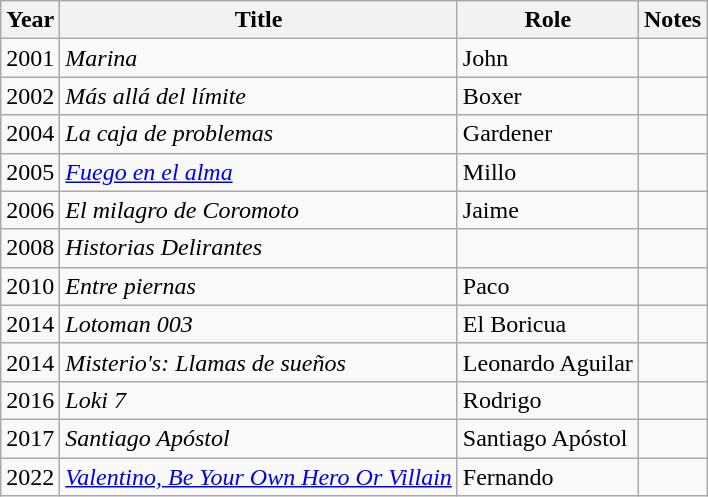<table class="wikitable sortable">
<tr>
<th>Year</th>
<th>Title</th>
<th>Role</th>
<th>Notes</th>
</tr>
<tr>
<td>2001</td>
<td><em>Marina </em></td>
<td>John</td>
<td></td>
</tr>
<tr>
<td>2002</td>
<td><em>Más allá del límite</em></td>
<td>Boxer</td>
<td></td>
</tr>
<tr>
<td>2004</td>
<td><em>La caja de problemas</em></td>
<td>Gardener</td>
<td></td>
</tr>
<tr>
<td>2005</td>
<td><em><a href='#'>Fuego en el alma</a></em></td>
<td>Millo</td>
<td></td>
</tr>
<tr>
<td>2006</td>
<td><em>El milagro de Coromoto</em></td>
<td>Jaime</td>
<td></td>
</tr>
<tr>
<td>2008</td>
<td><em>Historias Delirantes</em></td>
<td></td>
<td></td>
</tr>
<tr>
<td>2010</td>
<td><em>Entre piernas</em></td>
<td>Paco</td>
<td></td>
</tr>
<tr>
<td>2014</td>
<td><em>Lotoman 003</em></td>
<td>El Boricua</td>
<td></td>
</tr>
<tr>
<td>2014</td>
<td><em>Misterio's: Llamas de sueños</em></td>
<td>Leonardo Aguilar</td>
<td></td>
</tr>
<tr>
<td>2016</td>
<td><em>Loki 7</em></td>
<td>Rodrigo</td>
<td></td>
</tr>
<tr>
<td>2017</td>
<td><em>Santiago Apóstol</em></td>
<td>Santiago Apóstol</td>
<td></td>
</tr>
<tr>
<td>2022</td>
<td><em><a href='#'>Valentino, Be Your Own Hero Or Villain</a></em></td>
<td>Fernando</td>
<td></td>
</tr>
</table>
